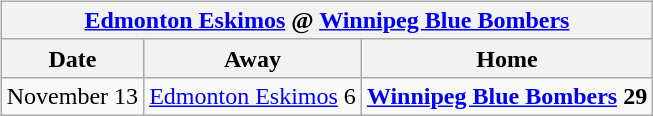<table cellspacing="10">
<tr>
<td valign="top"><br><table class="wikitable">
<tr>
<th colspan="4"><a href='#'>Edmonton Eskimos</a> @ <a href='#'>Winnipeg Blue Bombers</a></th>
</tr>
<tr>
<th>Date</th>
<th>Away</th>
<th>Home</th>
</tr>
<tr>
<td>November 13</td>
<td><a href='#'>Edmonton Eskimos</a> 6</td>
<td><strong><a href='#'>Winnipeg Blue Bombers</a> 29</strong></td>
</tr>
</table>
</td>
</tr>
</table>
